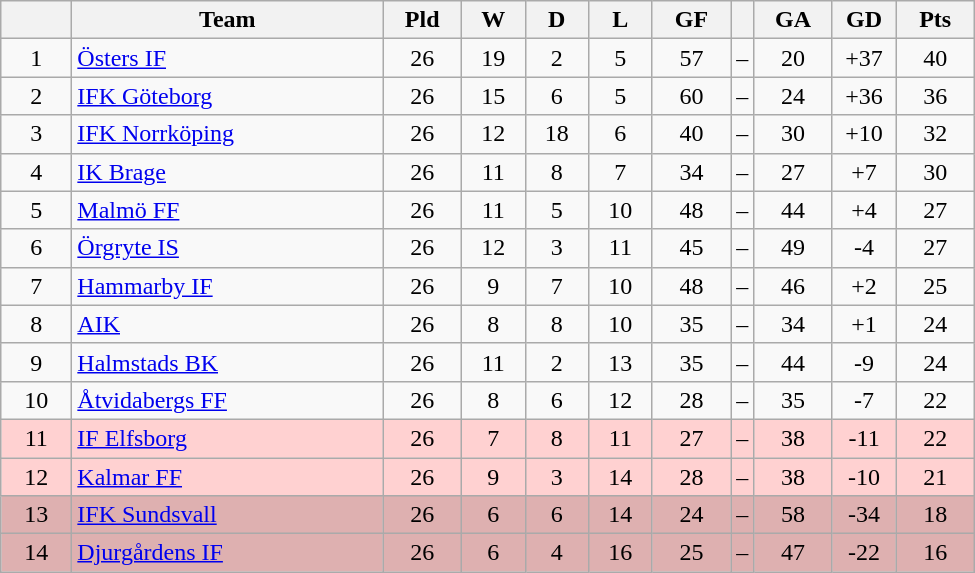<table class="wikitable" style="text-align: center;">
<tr>
<th style="width: 40px;"></th>
<th style="width: 200px;">Team</th>
<th style="width: 45px;">Pld</th>
<th style="width: 35px;">W</th>
<th style="width: 35px;">D</th>
<th style="width: 35px;">L</th>
<th style="width: 45px;">GF</th>
<th></th>
<th style="width: 45px;">GA</th>
<th style="width: 35px;">GD</th>
<th style="width: 45px;">Pts</th>
</tr>
<tr>
<td>1</td>
<td style="text-align: left;"><a href='#'>Östers IF</a></td>
<td>26</td>
<td>19</td>
<td>2</td>
<td>5</td>
<td>57</td>
<td>–</td>
<td>20</td>
<td>+37</td>
<td>40</td>
</tr>
<tr>
<td>2</td>
<td style="text-align: left;"><a href='#'>IFK Göteborg</a></td>
<td>26</td>
<td>15</td>
<td>6</td>
<td>5</td>
<td>60</td>
<td>–</td>
<td>24</td>
<td>+36</td>
<td>36</td>
</tr>
<tr>
<td>3</td>
<td style="text-align: left;"><a href='#'>IFK Norrköping</a></td>
<td>26</td>
<td>12</td>
<td>18</td>
<td>6</td>
<td>40</td>
<td>–</td>
<td>30</td>
<td>+10</td>
<td>32</td>
</tr>
<tr>
<td>4</td>
<td style="text-align: left;"><a href='#'>IK Brage</a></td>
<td>26</td>
<td>11</td>
<td>8</td>
<td>7</td>
<td>34</td>
<td>–</td>
<td>27</td>
<td>+7</td>
<td>30</td>
</tr>
<tr>
<td>5</td>
<td style="text-align: left;"><a href='#'>Malmö FF</a></td>
<td>26</td>
<td>11</td>
<td>5</td>
<td>10</td>
<td>48</td>
<td>–</td>
<td>44</td>
<td>+4</td>
<td>27</td>
</tr>
<tr>
<td>6</td>
<td style="text-align: left;"><a href='#'>Örgryte IS</a></td>
<td>26</td>
<td>12</td>
<td>3</td>
<td>11</td>
<td>45</td>
<td>–</td>
<td>49</td>
<td>-4</td>
<td>27</td>
</tr>
<tr>
<td>7</td>
<td style="text-align: left;"><a href='#'>Hammarby IF</a></td>
<td>26</td>
<td>9</td>
<td>7</td>
<td>10</td>
<td>48</td>
<td>–</td>
<td>46</td>
<td>+2</td>
<td>25</td>
</tr>
<tr>
<td>8</td>
<td style="text-align: left;"><a href='#'>AIK</a></td>
<td>26</td>
<td>8</td>
<td>8</td>
<td>10</td>
<td>35</td>
<td>–</td>
<td>34</td>
<td>+1</td>
<td>24</td>
</tr>
<tr>
<td>9</td>
<td style="text-align: left;"><a href='#'>Halmstads BK</a></td>
<td>26</td>
<td>11</td>
<td>2</td>
<td>13</td>
<td>35</td>
<td>–</td>
<td>44</td>
<td>-9</td>
<td>24</td>
</tr>
<tr>
<td>10</td>
<td style="text-align: left;"><a href='#'>Åtvidabergs FF</a></td>
<td>26</td>
<td>8</td>
<td>6</td>
<td>12</td>
<td>28</td>
<td>–</td>
<td>35</td>
<td>-7</td>
<td>22</td>
</tr>
<tr style="background: #ffd1d1">
<td>11</td>
<td style="text-align: left;"><a href='#'>IF Elfsborg</a></td>
<td>26</td>
<td>7</td>
<td>8</td>
<td>11</td>
<td>27</td>
<td>–</td>
<td>38</td>
<td>-11</td>
<td>22</td>
</tr>
<tr style="background: #ffd1d1">
<td>12</td>
<td style="text-align: left;"><a href='#'>Kalmar FF</a></td>
<td>26</td>
<td>9</td>
<td>3</td>
<td>14</td>
<td>28</td>
<td>–</td>
<td>38</td>
<td>-10</td>
<td>21</td>
</tr>
<tr style="background: #deb0b0">
<td>13</td>
<td style="text-align: left;"><a href='#'>IFK Sundsvall</a></td>
<td>26</td>
<td>6</td>
<td>6</td>
<td>14</td>
<td>24</td>
<td>–</td>
<td>58</td>
<td>-34</td>
<td>18</td>
</tr>
<tr style="background: #deb0b0">
<td>14</td>
<td style="text-align: left;"><a href='#'>Djurgårdens IF</a></td>
<td>26</td>
<td>6</td>
<td>4</td>
<td>16</td>
<td>25</td>
<td>–</td>
<td>47</td>
<td>-22</td>
<td>16</td>
</tr>
</table>
